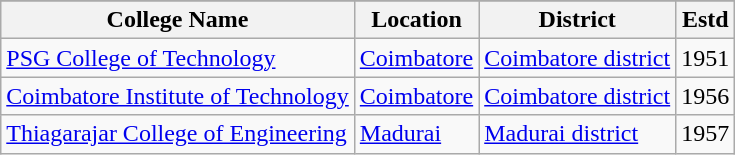<table class="wikitable sortable">
<tr>
</tr>
<tr>
<th>College Name</th>
<th>Location</th>
<th>District</th>
<th>Estd</th>
</tr>
<tr>
<td><a href='#'>PSG College of Technology</a></td>
<td><a href='#'>Coimbatore</a></td>
<td><a href='#'>Coimbatore district</a></td>
<td>1951</td>
</tr>
<tr>
<td><a href='#'>Coimbatore Institute of Technology</a></td>
<td><a href='#'>Coimbatore</a></td>
<td><a href='#'>Coimbatore district</a></td>
<td>1956</td>
</tr>
<tr>
<td><a href='#'>Thiagarajar College of Engineering</a></td>
<td><a href='#'>Madurai</a></td>
<td><a href='#'>Madurai district</a></td>
<td>1957</td>
</tr>
</table>
